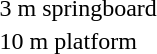<table>
<tr valign="top">
<td>3 m springboard</td>
<td></td>
<td></td>
<td></td>
</tr>
<tr valign="top">
<td>10 m platform</td>
<td></td>
<td></td>
<td></td>
</tr>
</table>
